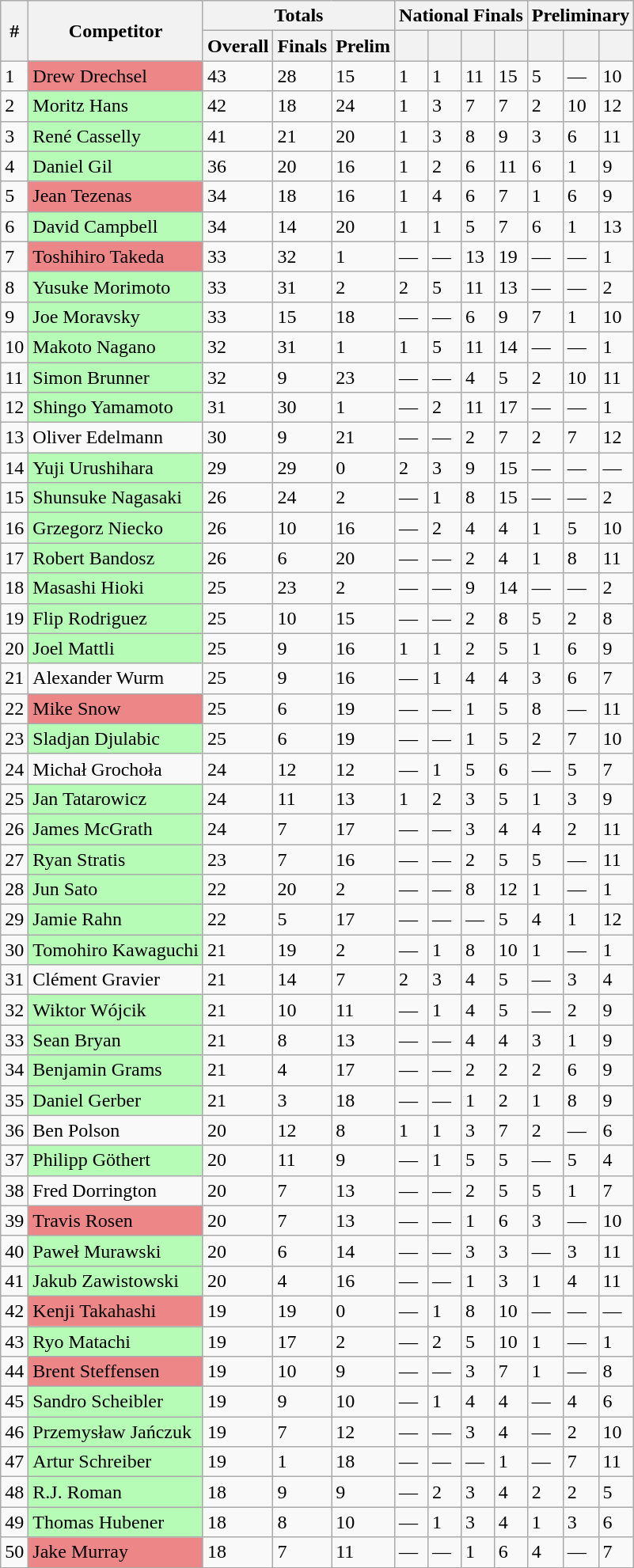<table class="wikitable sortable defaultcenter">
<tr>
<th rowspan="2">#</th>
<th rowspan="2">Competitor</th>
<th colspan="3">Totals</th>
<th colspan="4">National Finals</th>
<th colspan="3">Preliminary</th>
</tr>
<tr>
<th>Overall</th>
<th>Finals</th>
<th>Prelim</th>
<th></th>
<th></th>
<th></th>
<th></th>
<th></th>
<th></th>
<th></th>
</tr>
<tr>
<td>1</td>
<td style="background:#ed8787"> Drew Drechsel</td>
<td>43</td>
<td>28</td>
<td>15</td>
<td>1</td>
<td>1</td>
<td>11</td>
<td>15</td>
<td>5</td>
<td>—</td>
<td>10</td>
</tr>
<tr>
<td>2</td>
<td style="background:#b6fcb6;"> Moritz Hans</td>
<td>42</td>
<td>18</td>
<td>24</td>
<td>1</td>
<td>3</td>
<td>7</td>
<td>7</td>
<td>2</td>
<td>10</td>
<td>12</td>
</tr>
<tr>
<td>3</td>
<td style="background:#b6fcb6;"> René Casselly</td>
<td>41</td>
<td>21</td>
<td>20</td>
<td>1</td>
<td>3</td>
<td>8</td>
<td>9</td>
<td>3</td>
<td>6</td>
<td>11</td>
</tr>
<tr>
<td>4</td>
<td style="background:#b6fcb6;"> Daniel Gil</td>
<td>36</td>
<td>20</td>
<td>16</td>
<td>1</td>
<td>2</td>
<td>6</td>
<td>11</td>
<td>6</td>
<td>1</td>
<td>9</td>
</tr>
<tr>
<td>5</td>
<td style="background:#ed8787"> Jean Tezenas</td>
<td>34</td>
<td>18</td>
<td>16</td>
<td>1</td>
<td>4</td>
<td>6</td>
<td>7</td>
<td>1</td>
<td>6</td>
<td>9</td>
</tr>
<tr>
<td>6</td>
<td style="background:#b6fcb6;"> David Campbell</td>
<td>34</td>
<td>14</td>
<td>20</td>
<td>1</td>
<td>1</td>
<td>5</td>
<td>7</td>
<td>6</td>
<td>1</td>
<td>13</td>
</tr>
<tr>
<td>7</td>
<td style="background:#ed8787"> Toshihiro Takeda</td>
<td>33</td>
<td>32</td>
<td>1</td>
<td>—</td>
<td>—</td>
<td>13</td>
<td>19</td>
<td>—</td>
<td>—</td>
<td>1</td>
</tr>
<tr>
<td>8</td>
<td style="background:#b6fcb6;"> Yusuke Morimoto</td>
<td>33</td>
<td>31</td>
<td>2</td>
<td>2</td>
<td>5</td>
<td>11</td>
<td>13</td>
<td>—</td>
<td>—</td>
<td>2</td>
</tr>
<tr>
<td>9</td>
<td style="background:#b6fcb6;"> Joe Moravsky</td>
<td>33</td>
<td>15</td>
<td>18</td>
<td>—</td>
<td>—</td>
<td>6</td>
<td>9</td>
<td>7</td>
<td>1</td>
<td>10</td>
</tr>
<tr>
<td>10</td>
<td style="background:#b6fcb6;"> Makoto Nagano</td>
<td>32</td>
<td>31</td>
<td>1</td>
<td>1</td>
<td>5</td>
<td>11</td>
<td>14</td>
<td>—</td>
<td>—</td>
<td>1</td>
</tr>
<tr>
<td>11</td>
<td style="background:#b6fcb6;"> Simon Brunner</td>
<td>32</td>
<td>9</td>
<td>23</td>
<td>—</td>
<td>—</td>
<td>4</td>
<td>5</td>
<td>2</td>
<td>10</td>
<td>11</td>
</tr>
<tr>
<td>12</td>
<td style="background:#b6fcb6;"> Shingo Yamamoto</td>
<td>31</td>
<td>30</td>
<td>1</td>
<td>—</td>
<td>2</td>
<td>11</td>
<td>17</td>
<td>—</td>
<td>—</td>
<td>1</td>
</tr>
<tr>
<td>13</td>
<td> Oliver Edelmann</td>
<td>30</td>
<td>9</td>
<td>21</td>
<td>—</td>
<td>—</td>
<td>2</td>
<td>7</td>
<td>2</td>
<td>7</td>
<td>12</td>
</tr>
<tr>
<td>14</td>
<td style="background:#b6fcb6;"> Yuji Urushihara</td>
<td>29</td>
<td>29</td>
<td>0</td>
<td>2</td>
<td>3</td>
<td>9</td>
<td>15</td>
<td>—</td>
<td>—</td>
<td>—</td>
</tr>
<tr>
<td>15</td>
<td style="background:#b6fcb6;"> Shunsuke Nagasaki</td>
<td>26</td>
<td>24</td>
<td>2</td>
<td>—</td>
<td>1</td>
<td>8</td>
<td>15</td>
<td>—</td>
<td>—</td>
<td>2</td>
</tr>
<tr>
<td>16</td>
<td style="background:#b6fcb6;"> Grzegorz Niecko</td>
<td>26</td>
<td>10</td>
<td>16</td>
<td>—</td>
<td>2</td>
<td>4</td>
<td>4</td>
<td>1</td>
<td>5</td>
<td>10</td>
</tr>
<tr>
<td>17</td>
<td style="background:#b6fcb6;"> Robert Bandosz</td>
<td>26</td>
<td>6</td>
<td>20</td>
<td>—</td>
<td>—</td>
<td>2</td>
<td>4</td>
<td>1</td>
<td>8</td>
<td>11</td>
</tr>
<tr>
<td>18</td>
<td style="background:#b6fcb6;"> Masashi Hioki</td>
<td>25</td>
<td>23</td>
<td>2</td>
<td>—</td>
<td>—</td>
<td>9</td>
<td>14</td>
<td>—</td>
<td>—</td>
<td>2</td>
</tr>
<tr>
<td>19</td>
<td style="background:#b6fcb6;"> Flip Rodriguez</td>
<td>25</td>
<td>10</td>
<td>15</td>
<td>—</td>
<td>—</td>
<td>2</td>
<td>8</td>
<td>5</td>
<td>2</td>
<td>8</td>
</tr>
<tr>
<td>20</td>
<td style="background:#b6fcb6;"> Joel Mattli</td>
<td>25</td>
<td>9</td>
<td>16</td>
<td>1</td>
<td>1</td>
<td>2</td>
<td>5</td>
<td>1</td>
<td>6</td>
<td>9</td>
</tr>
<tr>
<td>21</td>
<td> Alexander Wurm</td>
<td>25</td>
<td>9</td>
<td>16</td>
<td>—</td>
<td>1</td>
<td>4</td>
<td>4</td>
<td>3</td>
<td>6</td>
<td>7</td>
</tr>
<tr>
<td>22</td>
<td style="background:#ed8787"> Mike Snow</td>
<td>25</td>
<td>6</td>
<td>19</td>
<td>—</td>
<td>—</td>
<td>1</td>
<td>5</td>
<td>8</td>
<td>—</td>
<td>11</td>
</tr>
<tr>
<td>23</td>
<td style="background:#b6fcb6;"> Sladjan Djulabic</td>
<td>25</td>
<td>6</td>
<td>19</td>
<td>—</td>
<td>—</td>
<td>1</td>
<td>5</td>
<td>2</td>
<td>7</td>
<td>10</td>
</tr>
<tr>
<td>24</td>
<td> Michał Grochoła</td>
<td>24</td>
<td>12</td>
<td>12</td>
<td>—</td>
<td>1</td>
<td>5</td>
<td>6</td>
<td>—</td>
<td>5</td>
<td>7</td>
</tr>
<tr>
<td>25</td>
<td style="background:#b6fcb6;"> Jan Tatarowicz</td>
<td>24</td>
<td>11</td>
<td>13</td>
<td>1</td>
<td>2</td>
<td>3</td>
<td>5</td>
<td>1</td>
<td>3</td>
<td>9</td>
</tr>
<tr>
<td>26</td>
<td style="background:#b6fcb6;"> James McGrath</td>
<td>24</td>
<td>7</td>
<td>17</td>
<td>—</td>
<td>—</td>
<td>3</td>
<td>4</td>
<td>4</td>
<td>2</td>
<td>11</td>
</tr>
<tr>
<td>27</td>
<td style="background:#b6fcb6;"> Ryan Stratis</td>
<td>23</td>
<td>7</td>
<td>16</td>
<td>—</td>
<td>—</td>
<td>2</td>
<td>5</td>
<td>5</td>
<td>—</td>
<td>11</td>
</tr>
<tr>
<td>28</td>
<td style="background:#b6fcb6;"> Jun Sato</td>
<td>22</td>
<td>20</td>
<td>2</td>
<td>—</td>
<td>—</td>
<td>8</td>
<td>12</td>
<td>1</td>
<td>—</td>
<td>1</td>
</tr>
<tr>
<td>29</td>
<td style="background:#b6fcb6;"> Jamie Rahn</td>
<td>22</td>
<td>5</td>
<td>17</td>
<td>—</td>
<td>—</td>
<td>—</td>
<td>5</td>
<td>4</td>
<td>1</td>
<td>12</td>
</tr>
<tr>
<td>30</td>
<td style="background:#b6fcb6;"> Tomohiro Kawaguchi</td>
<td>21</td>
<td>19</td>
<td>2</td>
<td>—</td>
<td>1</td>
<td>8</td>
<td>10</td>
<td>1</td>
<td>—</td>
<td>1</td>
</tr>
<tr>
<td>31</td>
<td> Clément Gravier</td>
<td>21</td>
<td>14</td>
<td>7</td>
<td>2</td>
<td>3</td>
<td>4</td>
<td>5</td>
<td>—</td>
<td>3</td>
<td>4</td>
</tr>
<tr>
<td>32</td>
<td style="background:#b6fcb6;"> Wiktor Wójcik</td>
<td>21</td>
<td>10</td>
<td>11</td>
<td>—</td>
<td>1</td>
<td>4</td>
<td>5</td>
<td>—</td>
<td>2</td>
<td>9</td>
</tr>
<tr>
<td>33</td>
<td style="background:#b6fcb6;"> Sean Bryan</td>
<td>21</td>
<td>8</td>
<td>13</td>
<td>—</td>
<td>—</td>
<td>4</td>
<td>4</td>
<td>3</td>
<td>1</td>
<td>9</td>
</tr>
<tr>
<td>34</td>
<td style="background:#b6fcb6;"> Benjamin Grams</td>
<td>21</td>
<td>4</td>
<td>17</td>
<td>—</td>
<td>—</td>
<td>2</td>
<td>2</td>
<td>2</td>
<td>6</td>
<td>9</td>
</tr>
<tr>
<td>35</td>
<td style="background:#b6fcb6;"> Daniel Gerber</td>
<td>21</td>
<td>3</td>
<td>18</td>
<td>—</td>
<td>—</td>
<td>1</td>
<td>2</td>
<td>1</td>
<td>8</td>
<td>9</td>
</tr>
<tr>
<td>36</td>
<td> Ben Polson</td>
<td>20</td>
<td>12</td>
<td>8</td>
<td>1</td>
<td>1</td>
<td>3</td>
<td>7</td>
<td>2</td>
<td>—</td>
<td>6</td>
</tr>
<tr>
<td>37</td>
<td style="background:#b6fcb6;"> Philipp Göthert</td>
<td>20</td>
<td>11</td>
<td>9</td>
<td>—</td>
<td>1</td>
<td>5</td>
<td>5</td>
<td>—</td>
<td>5</td>
<td>4</td>
</tr>
<tr>
<td>38</td>
<td> Fred Dorrington</td>
<td>20</td>
<td>7</td>
<td>13</td>
<td>—</td>
<td>—</td>
<td>2</td>
<td>5</td>
<td>5</td>
<td>1</td>
<td>7</td>
</tr>
<tr>
<td>39</td>
<td style="background:#ed8787"> Travis Rosen</td>
<td>20</td>
<td>7</td>
<td>13</td>
<td>—</td>
<td>—</td>
<td>1</td>
<td>6</td>
<td>3</td>
<td>—</td>
<td>10</td>
</tr>
<tr>
<td>40</td>
<td style="background:#b6fcb6;"> Paweł Murawski</td>
<td>20</td>
<td>6</td>
<td>14</td>
<td>—</td>
<td>—</td>
<td>3</td>
<td>3</td>
<td>—</td>
<td>3</td>
<td>11</td>
</tr>
<tr>
<td>41</td>
<td style="background:#b6fcb6;"> Jakub Zawistowski</td>
<td>20</td>
<td>4</td>
<td>16</td>
<td>—</td>
<td>—</td>
<td>1</td>
<td>3</td>
<td>1</td>
<td>4</td>
<td>11</td>
</tr>
<tr>
<td>42</td>
<td style="background:#ed8787"> Kenji Takahashi</td>
<td>19</td>
<td>19</td>
<td>0</td>
<td>—</td>
<td>1</td>
<td>8</td>
<td>10</td>
<td>—</td>
<td>—</td>
<td>—</td>
</tr>
<tr>
<td>43</td>
<td style="background:#b6fcb6;"> Ryo Matachi</td>
<td>19</td>
<td>17</td>
<td>2</td>
<td>—</td>
<td>2</td>
<td>5</td>
<td>10</td>
<td>1</td>
<td>—</td>
<td>1</td>
</tr>
<tr>
<td>44</td>
<td style="background:#ed8787"> Brent Steffensen</td>
<td>19</td>
<td>10</td>
<td>9</td>
<td>—</td>
<td>—</td>
<td>3</td>
<td>7</td>
<td>1</td>
<td>—</td>
<td>8</td>
</tr>
<tr>
<td>45</td>
<td style="background:#b6fcb6;"> Sandro Scheibler</td>
<td>19</td>
<td>9</td>
<td>10</td>
<td>—</td>
<td>1</td>
<td>4</td>
<td>4</td>
<td>—</td>
<td>4</td>
<td>6</td>
</tr>
<tr>
<td>46</td>
<td style="background:#b6fcb6;"> Przemysław Jańczuk</td>
<td>19</td>
<td>7</td>
<td>12</td>
<td>—</td>
<td>—</td>
<td>3</td>
<td>4</td>
<td>—</td>
<td>2</td>
<td>10</td>
</tr>
<tr>
<td>47</td>
<td style="background:#b6fcb6;"> Artur Schreiber</td>
<td>19</td>
<td>1</td>
<td>18</td>
<td>—</td>
<td>—</td>
<td>—</td>
<td>1</td>
<td>—</td>
<td>7</td>
<td>11</td>
</tr>
<tr>
<td>48</td>
<td style="background:#b6fcb6;"> R.J. Roman</td>
<td>18</td>
<td>9</td>
<td>9</td>
<td>—</td>
<td>2</td>
<td>3</td>
<td>4</td>
<td>2</td>
<td>2</td>
<td>5</td>
</tr>
<tr>
<td>49</td>
<td style="background:#b6fcb6;"> Thomas Hubener</td>
<td>18</td>
<td>8</td>
<td>10</td>
<td>—</td>
<td>1</td>
<td>3</td>
<td>4</td>
<td>1</td>
<td>3</td>
<td>6</td>
</tr>
<tr>
<td>50</td>
<td style="background:#ed8787"> Jake Murray</td>
<td>18</td>
<td>7</td>
<td>11</td>
<td>—</td>
<td>—</td>
<td>1</td>
<td>6</td>
<td>4</td>
<td>—</td>
<td>7</td>
</tr>
</table>
